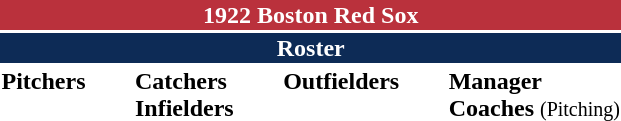<table class="toccolours" style="text-align: left;">
<tr>
<th colspan="10" style="background-color: #ba313c; color: white; text-align: center;">1922 Boston Red Sox</th>
</tr>
<tr>
<td colspan="10" style="background-color: #0d2b56; color: white; text-align: center;"><strong>Roster</strong></td>
</tr>
<tr>
<td valign="top"><strong>Pitchers</strong><br>








</td>
<td width="25px"></td>
<td valign="top"><strong>Catchers</strong><br>



<strong>Infielders</strong>








</td>
<td width="25px"></td>
<td valign="top"><strong>Outfielders</strong><br>





</td>
<td width="25px"></td>
<td valign="top"><strong>Manager</strong><br>
<strong>Coaches</strong>
 <small>(Pitching)</small></td>
</tr>
<tr>
</tr>
</table>
